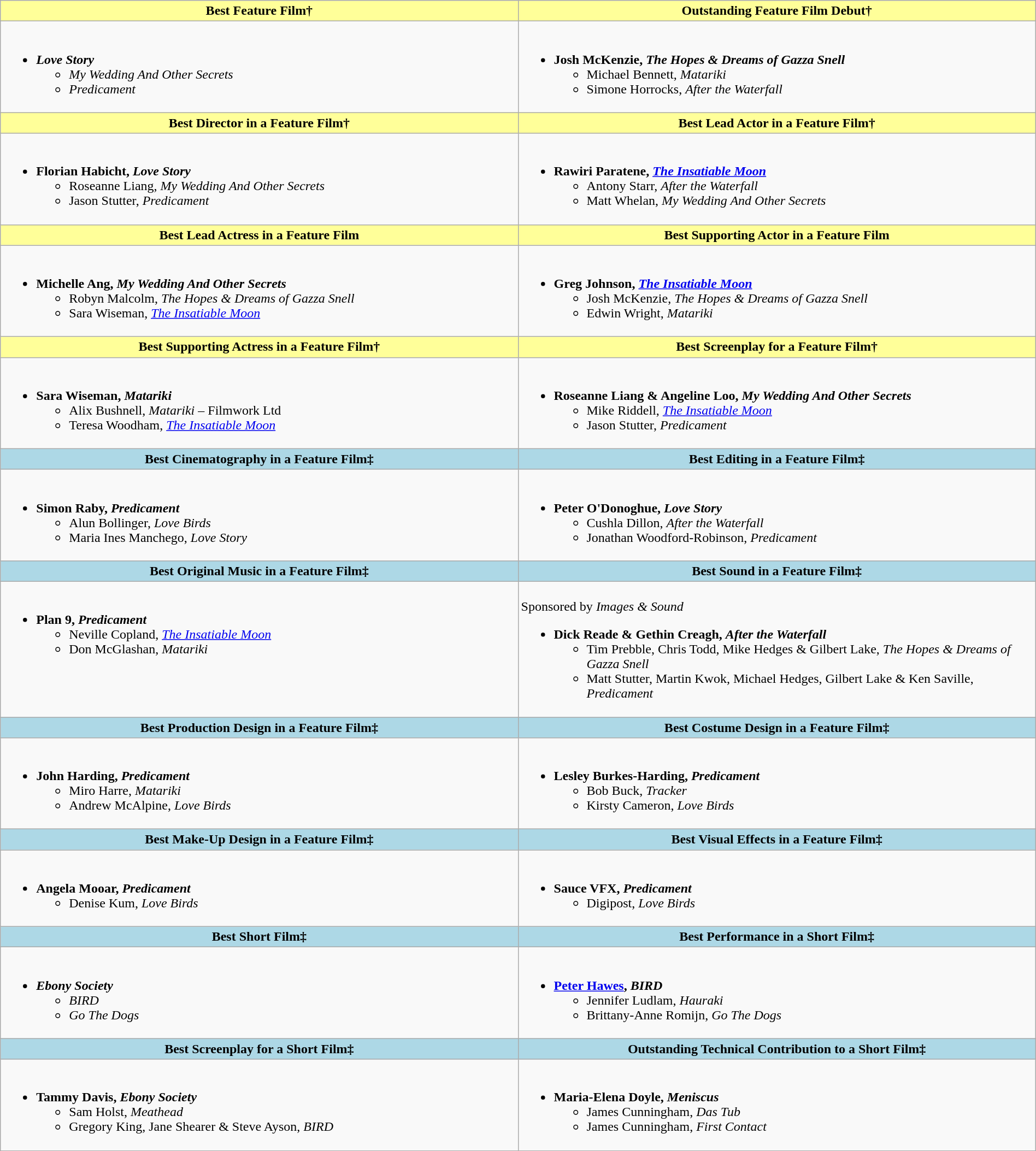<table class=wikitable width="100%">
<tr>
<th style="background:#FFFF99;" width="50%">Best Feature Film†</th>
<th style="background:#FFFF99;" width="50%">Outstanding Feature Film Debut†</th>
</tr>
<tr>
<td valign="top"><br><ul><li><strong> <em>Love Story</em> </strong><ul><li><em>My Wedding And Other Secrets</em></li><li><em>Predicament</em></li></ul></li></ul></td>
<td valign="top"><br><ul><li><strong>Josh McKenzie, <em>The Hopes & Dreams of Gazza Snell</em> </strong><ul><li>Michael Bennett, <em>Matariki</em></li><li>Simone Horrocks, <em>After the Waterfall</em></li></ul></li></ul></td>
</tr>
<tr>
<th style="background:#FFFF99;" width="50%">Best Director in a Feature Film†</th>
<th style="background:#FFFF99;" width="50%">Best Lead Actor in a Feature Film†</th>
</tr>
<tr>
<td valign="top"><br><ul><li><strong>Florian Habicht, <em>Love Story</em> </strong><ul><li>Roseanne Liang, <em>My Wedding And Other Secrets</em></li><li>Jason Stutter, <em>Predicament</em></li></ul></li></ul></td>
<td valign="top"><br><ul><li><strong>Rawiri Paratene, <em><a href='#'>The Insatiable Moon</a></em> </strong><ul><li>Antony Starr, <em>After the Waterfall</em></li><li>Matt Whelan, <em>My Wedding And Other Secrets</em></li></ul></li></ul></td>
</tr>
<tr>
<th style="background:#FFFF99;" width="50%">Best Lead Actress in a Feature Film</th>
<th style="background:#FFFF99;" width="50%">Best Supporting Actor in a Feature Film</th>
</tr>
<tr>
<td valign="top"><br><ul><li><strong>Michelle Ang, <em>My Wedding And Other Secrets</em> </strong><ul><li>Robyn Malcolm, <em>The Hopes & Dreams of Gazza Snell</em></li><li>Sara Wiseman, <em><a href='#'>The Insatiable Moon</a></em></li></ul></li></ul></td>
<td valign="top"><br><ul><li><strong>Greg Johnson, <em><a href='#'>The Insatiable Moon</a></em> </strong><ul><li>Josh McKenzie, <em>The Hopes & Dreams of Gazza Snell</em></li><li>Edwin Wright, <em>Matariki</em></li></ul></li></ul></td>
</tr>
<tr>
<th style="background:#FFFF99;" width="50%">Best Supporting Actress in a Feature Film†</th>
<th style="background:#FFFF99;" width="50%">Best Screenplay for a Feature Film†</th>
</tr>
<tr>
<td valign="top"><br><ul><li><strong>Sara Wiseman, <em>Matariki</em> </strong><ul><li>Alix Bushnell, <em>Matariki</em> – Filmwork Ltd</li><li>Teresa Woodham, <em><a href='#'>The Insatiable Moon</a></em></li></ul></li></ul></td>
<td valign="top"><br><ul><li><strong>Roseanne Liang & Angeline Loo, <em>My Wedding And Other Secrets</em> </strong><ul><li>Mike Riddell, <em><a href='#'>The Insatiable Moon</a></em></li><li>Jason Stutter, <em>Predicament</em></li></ul></li></ul></td>
</tr>
<tr>
<th style="background:lightblue;" width="50%">Best Cinematography in a Feature Film‡</th>
<th style="background:lightblue;" width="50%">Best Editing in a Feature Film‡</th>
</tr>
<tr>
<td valign="top"><br><ul><li><strong>Simon Raby, <em>Predicament</em> </strong><ul><li>Alun Bollinger, <em>Love Birds</em></li><li>Maria Ines Manchego, <em>Love Story</em></li></ul></li></ul></td>
<td valign="top"><br><ul><li><strong>Peter O'Donoghue, <em>Love Story</em> </strong><ul><li>Cushla Dillon, <em>After the Waterfall</em></li><li>Jonathan Woodford-Robinson, <em>Predicament</em></li></ul></li></ul></td>
</tr>
<tr>
<th style="background:lightblue;" width="50%">Best Original Music in a Feature Film‡</th>
<th style="background:lightblue;" width="50%">Best Sound in a Feature Film‡</th>
</tr>
<tr>
<td valign="top"><br><ul><li><strong>Plan 9, <em>Predicament</em> </strong><ul><li>Neville Copland, <em><a href='#'>The Insatiable Moon</a></em></li><li>Don McGlashan, <em>Matariki</em></li></ul></li></ul></td>
<td valign="top"><br>Sponsored by <em>Images & Sound</em><ul><li><strong>Dick Reade & Gethin Creagh, <em>After the Waterfall</em> </strong><ul><li>Tim Prebble, Chris Todd, Mike Hedges & Gilbert Lake, <em>The Hopes & Dreams of Gazza Snell</em></li><li>Matt Stutter, Martin Kwok, Michael Hedges, Gilbert Lake & Ken Saville, <em>Predicament</em></li></ul></li></ul></td>
</tr>
<tr>
<th style="background:lightblue;" width="50%">Best Production Design in a Feature Film‡</th>
<th style="background:lightblue;" width="50%">Best Costume Design in a Feature Film‡</th>
</tr>
<tr>
<td valign="top"><br><ul><li><strong>John Harding, <em>Predicament</em> </strong><ul><li>Miro Harre, <em>Matariki</em></li><li>Andrew McAlpine, <em>Love Birds</em></li></ul></li></ul></td>
<td valign="top"><br><ul><li><strong>Lesley Burkes-Harding, <em>Predicament</em> </strong><ul><li>Bob Buck, <em>Tracker</em></li><li>Kirsty Cameron, <em>Love Birds</em></li></ul></li></ul></td>
</tr>
<tr>
<th style="background:lightblue;" width="50%">Best Make-Up Design in a Feature Film‡</th>
<th style="background:lightblue;" width="50%">Best Visual Effects in a Feature Film‡</th>
</tr>
<tr>
<td valign="top"><br><ul><li><strong>Angela Mooar, <em>Predicament</em> </strong><ul><li>Denise Kum, <em>Love Birds</em></li></ul></li></ul></td>
<td valign="top"><br><ul><li><strong>Sauce VFX, <em>Predicament</em> </strong><ul><li>Digipost, <em>Love Birds</em></li></ul></li></ul></td>
</tr>
<tr>
<th style="background:lightblue;" width="50%">Best Short Film‡</th>
<th style="background:lightblue;" width="50%">Best Performance in a Short Film‡</th>
</tr>
<tr>
<td valign="top"><br><ul><li><strong> <em>Ebony Society</em> </strong><ul><li><em>BIRD</em></li><li><em>Go The Dogs</em></li></ul></li></ul></td>
<td valign="top"><br><ul><li><strong><a href='#'>Peter Hawes</a>, <em>BIRD</em> </strong><ul><li>Jennifer Ludlam, <em>Hauraki</em></li><li>Brittany-Anne Romijn, <em>Go The Dogs</em></li></ul></li></ul></td>
</tr>
<tr>
<th style="background:lightblue;" width="50%">Best Screenplay for a Short Film‡</th>
<th style="background:lightblue;" width="50%">Outstanding Technical Contribution to a Short Film‡</th>
</tr>
<tr>
<td valign="top"><br><ul><li><strong>Tammy Davis, <em>Ebony Society</em> </strong><ul><li>Sam Holst, <em>Meathead</em></li><li>Gregory King, Jane Shearer & Steve Ayson, <em>BIRD</em></li></ul></li></ul></td>
<td valign="top"><br><ul><li><strong>Maria-Elena Doyle, <em>Meniscus</em> </strong><ul><li>James Cunningham, <em>Das Tub</em></li><li>James Cunningham, <em>First Contact</em></li></ul></li></ul></td>
</tr>
</table>
